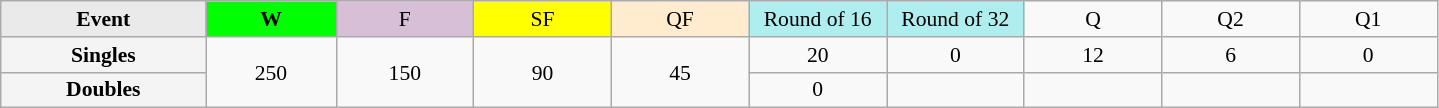<table class=wikitable style=font-size:90%;text-align:center>
<tr>
<td style="width:130px; background:#eaeaea;"><strong>Event</strong></td>
<td style="width:80px; background:lime;"><strong>W</strong></td>
<td style="width:85px; background:thistle;">F</td>
<td style="width:85px; background:#ff0;">SF</td>
<td style="width:85px; background:#ffebcd;">QF</td>
<td style="width:85px; background:#afeeee;">Round of 16</td>
<td style="width:85px; background:#afeeee;">Round of 32</td>
<td width=85>Q</td>
<td width=85>Q2</td>
<td width=85>Q1</td>
</tr>
<tr>
<th style="background:#f4f4f4;">Singles</th>
<td rowspan=2>250</td>
<td rowspan=2>150</td>
<td rowspan=2>90</td>
<td rowspan=2>45</td>
<td>20</td>
<td>0</td>
<td>12</td>
<td>6</td>
<td>0</td>
</tr>
<tr>
<th style="background:#f4f4f4;">Doubles</th>
<td>0</td>
<td></td>
<td></td>
<td></td>
<td></td>
</tr>
</table>
